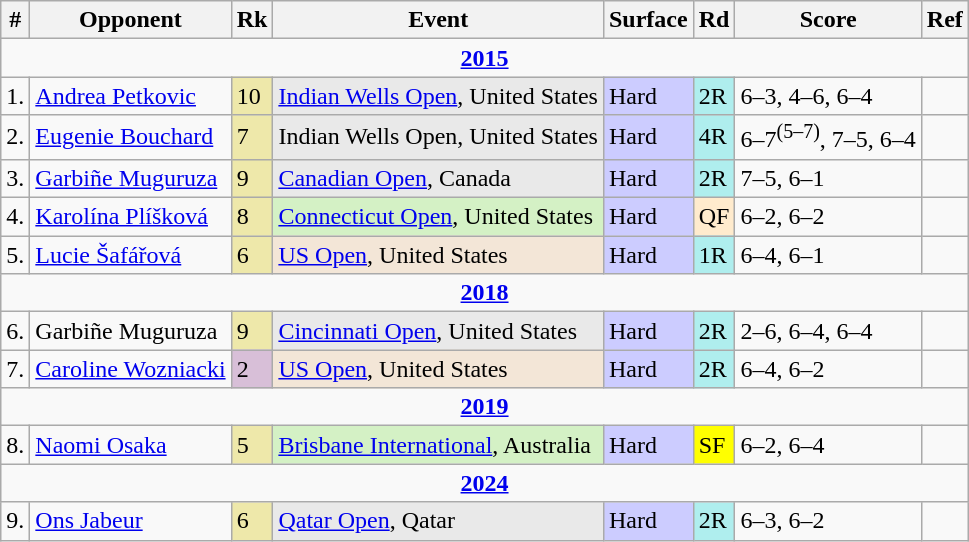<table class="wikitable sortable">
<tr>
<th class="unsortable">#</th>
<th>Opponent</th>
<th>Rk</th>
<th>Event</th>
<th>Surface</th>
<th class="unsortable">Rd</th>
<th class="unsortable">Score</th>
<th class="unsortable">Ref</th>
</tr>
<tr>
<td colspan="8" align="center"><strong><a href='#'>2015</a></strong></td>
</tr>
<tr>
<td>1.</td>
<td> <a href='#'>Andrea Petkovic</a></td>
<td bgcolor="eee8aa">10</td>
<td bgcolor="e9e9e9"><a href='#'>Indian Wells Open</a>, United States</td>
<td bgcolor="ccccff">Hard</td>
<td bgcolor="afeeee">2R</td>
<td>6–3, 4–6, 6–4</td>
<td></td>
</tr>
<tr>
<td>2.</td>
<td> <a href='#'>Eugenie Bouchard</a></td>
<td bgcolor="eee8aa">7</td>
<td bgcolor="e9e9e9">Indian Wells Open, United States</td>
<td bgcolor="ccccff">Hard</td>
<td bgcolor="afeeee">4R</td>
<td>6–7<sup>(5–7)</sup>, 7–5, 6–4</td>
<td></td>
</tr>
<tr>
<td>3.</td>
<td> <a href='#'>Garbiñe Muguruza</a></td>
<td bgcolor="eee8aa">9</td>
<td bgcolor="e9e9e9"><a href='#'>Canadian Open</a>, Canada</td>
<td bgcolor="ccccff">Hard</td>
<td bgcolor="afeeee">2R</td>
<td>7–5, 6–1</td>
<td></td>
</tr>
<tr>
<td>4.</td>
<td> <a href='#'>Karolína Plíšková</a></td>
<td bgcolor="eee8aa">8</td>
<td bgcolor="d4f1c5"><a href='#'>Connecticut Open</a>, United States</td>
<td bgcolor="ccccff">Hard</td>
<td bgcolor="ffebcd">QF</td>
<td>6–2, 6–2</td>
<td></td>
</tr>
<tr>
<td>5.</td>
<td> <a href='#'>Lucie Šafářová</a></td>
<td bgcolor="eee8aa">6</td>
<td style="background:#f3e6d7;"><a href='#'>US Open</a>, United States</td>
<td bgcolor="ccccff">Hard</td>
<td bgcolor="afeeee">1R</td>
<td>6–4, 6–1</td>
<td></td>
</tr>
<tr>
<td colspan="8" align="center"><strong><a href='#'>2018</a></strong></td>
</tr>
<tr>
<td>6.</td>
<td> Garbiñe Muguruza</td>
<td bgcolor="eee8aa">9</td>
<td bgcolor="e9e9e9"><a href='#'>Cincinnati Open</a>, United States</td>
<td bgcolor="ccccff">Hard</td>
<td bgcolor="afeeee">2R</td>
<td>2–6, 6–4, 6–4</td>
<td></td>
</tr>
<tr>
<td>7.</td>
<td> <a href='#'>Caroline Wozniacki</a></td>
<td bgcolor="thistle">2</td>
<td style="background:#f3e6d7;"><a href='#'>US Open</a>, United States</td>
<td bgcolor="ccccff">Hard</td>
<td bgcolor="afeeee">2R</td>
<td>6–4, 6–2</td>
<td></td>
</tr>
<tr>
<td colspan="8" style="text-align:center"><strong><a href='#'>2019</a></strong></td>
</tr>
<tr>
<td>8.</td>
<td> <a href='#'>Naomi Osaka</a></td>
<td bgcolor="eee8aa">5</td>
<td bgcolor="d4f1c5"><a href='#'>Brisbane International</a>, Australia</td>
<td bgcolor="ccccff">Hard</td>
<td bgcolor="yellow">SF</td>
<td>6–2, 6–4</td>
<td></td>
</tr>
<tr>
<td colspan="8" style="text-align:center"><strong><a href='#'>2024</a></strong></td>
</tr>
<tr>
<td>9.</td>
<td> <a href='#'>Ons Jabeur</a></td>
<td bgcolor="eee8aa">6</td>
<td bgcolor="e9e9e9"><a href='#'>Qatar Open</a>, Qatar</td>
<td bgcolor="ccccff">Hard</td>
<td bgcolor="afeeee">2R</td>
<td>6–3, 6–2</td>
<td></td>
</tr>
</table>
